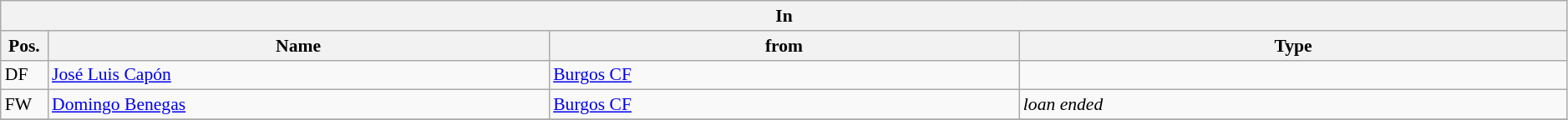<table class="wikitable" style="font-size:90%;width:99%;">
<tr>
<th colspan="4">In</th>
</tr>
<tr>
<th width=3%>Pos.</th>
<th width=32%>Name</th>
<th width=30%>from</th>
<th width=35%>Type</th>
</tr>
<tr>
<td>DF</td>
<td><a href='#'>José Luis Capón</a></td>
<td><a href='#'>Burgos CF</a></td>
<td></td>
</tr>
<tr>
<td>FW</td>
<td><a href='#'>Domingo Benegas</a></td>
<td><a href='#'>Burgos CF</a></td>
<td><em>loan ended</em></td>
</tr>
<tr>
</tr>
</table>
